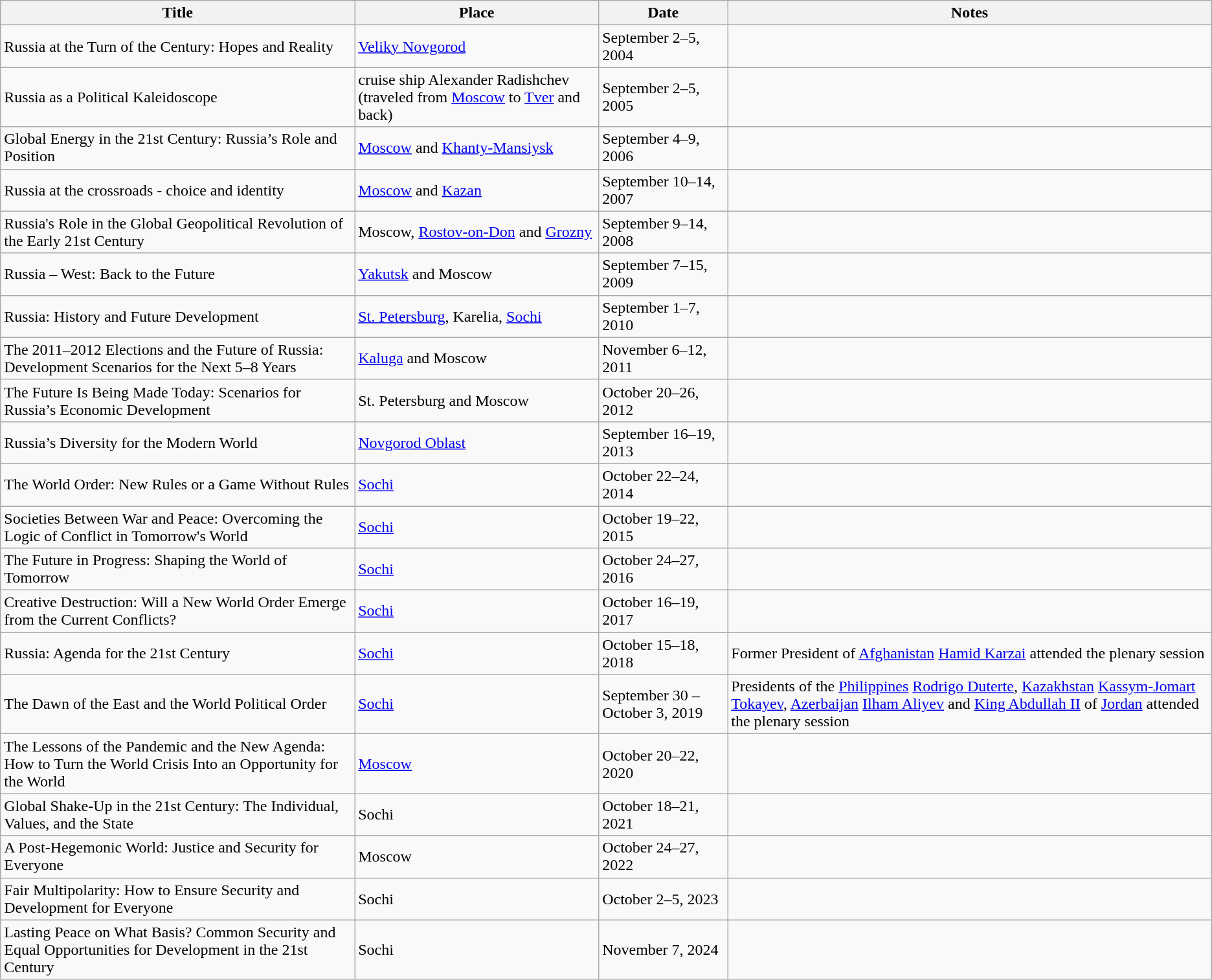<table class="wikitable">
<tr>
<th>Title</th>
<th>Place</th>
<th>Date</th>
<th>Notes</th>
</tr>
<tr>
<td>Russia at the Turn of the Century: Hopes and Reality</td>
<td><a href='#'>Veliky Novgorod</a></td>
<td>September 2–5, 2004</td>
<td></td>
</tr>
<tr>
<td>Russia as a Political Kaleidoscope</td>
<td>cruise ship Alexander Radishchev (traveled from <a href='#'>Moscow</a> to <a href='#'>Tver</a> and back)</td>
<td>September 2–5, 2005</td>
<td></td>
</tr>
<tr>
<td>Global Energy in the 21st Century: Russia’s Role and Position</td>
<td><a href='#'>Moscow</a> and <a href='#'>Khanty-Mansiysk</a></td>
<td>September 4–9, 2006</td>
<td></td>
</tr>
<tr>
<td>Russia at the crossroads - choice and identity</td>
<td><a href='#'>Moscow</a> and <a href='#'>Kazan</a></td>
<td>September 10–14, 2007</td>
<td></td>
</tr>
<tr>
<td>Russia's Role in the Global Geopolitical Revolution of the Early 21st  Century</td>
<td>Moscow, <a href='#'>Rostov-on-Don</a> and <a href='#'>Grozny</a></td>
<td>September 9–14, 2008</td>
<td></td>
</tr>
<tr>
<td>Russia – West: Back to the Future</td>
<td><a href='#'>Yakutsk</a> and Moscow</td>
<td>September 7–15, 2009</td>
<td></td>
</tr>
<tr>
<td>Russia: History and Future Development</td>
<td><a href='#'>St. Petersburg</a>, Karelia, <a href='#'>Sochi</a></td>
<td>September 1–7, 2010</td>
<td></td>
</tr>
<tr>
<td>The 2011–2012 Elections and the Future of Russia: Development  Scenarios for the Next 5–8 Years</td>
<td><a href='#'>Kaluga</a> and Moscow</td>
<td>November 6–12, 2011</td>
<td></td>
</tr>
<tr>
<td>The Future Is Being Made Today: Scenarios for Russia’s Economic  Development</td>
<td>St. Petersburg and Moscow</td>
<td>October 20–26, 2012</td>
<td></td>
</tr>
<tr>
<td>Russia’s Diversity for the Modern World</td>
<td><a href='#'>Novgorod Oblast</a></td>
<td>September 16–19, 2013</td>
<td></td>
</tr>
<tr>
<td>The World Order: New Rules or a Game Without Rules</td>
<td><a href='#'>Sochi</a></td>
<td>October 22–24, 2014</td>
<td></td>
</tr>
<tr>
<td>Societies Between War and Peace: Overcoming the Logic of Conflict in  Tomorrow's World</td>
<td><a href='#'>Sochi</a></td>
<td>October 19–22, 2015</td>
<td></td>
</tr>
<tr>
<td>The Future in Progress: Shaping the World of Tomorrow</td>
<td><a href='#'>Sochi</a></td>
<td>October 24–27, 2016</td>
<td></td>
</tr>
<tr>
<td>Creative Destruction: Will a New World Order Emerge from the Current  Conflicts?</td>
<td><a href='#'>Sochi</a></td>
<td>October 16–19, 2017</td>
<td></td>
</tr>
<tr>
<td>Russia: Agenda for the 21st Century</td>
<td><a href='#'>Sochi</a></td>
<td>October 15–18, 2018</td>
<td>Former President of <a href='#'>Afghanistan</a> <a href='#'>Hamid Karzai</a> attended the plenary session</td>
</tr>
<tr>
<td>The Dawn of the East and the World Political Order</td>
<td><a href='#'>Sochi</a></td>
<td>September 30 – October 3, 2019</td>
<td>Presidents of the <a href='#'>Philippines</a> <a href='#'>Rodrigo Duterte</a>, <a href='#'>Kazakhstan</a> <a href='#'>Kassym-Jomart Tokayev</a>, <a href='#'>Azerbaijan</a> <a href='#'>Ilham Aliyev</a> and <a href='#'>King Abdullah II</a> of <a href='#'>Jordan</a> attended the plenary session </td>
</tr>
<tr>
<td>The Lessons of the Pandemic and the New Agenda: How to Turn the World Crisis Into an Opportunity for the World</td>
<td><a href='#'>Moscow</a></td>
<td>October 20–22, 2020</td>
<td></td>
</tr>
<tr>
<td>Global Shake-Up in the 21st Century: The Individual, Values, and the State</td>
<td>Sochi</td>
<td>October 18–21, 2021</td>
<td></td>
</tr>
<tr>
<td>A Post-Hegemonic World: Justice and Security for Everyone</td>
<td>Moscow</td>
<td>October 24–27, 2022</td>
<td></td>
</tr>
<tr>
<td>Fair Multipolarity: How to Ensure Security and Development for Everyone</td>
<td>Sochi</td>
<td>October 2–5, 2023</td>
<td></td>
</tr>
<tr>
<td>Lasting Peace on What Basis? Common Security and Equal Opportunities for Development in the 21st Century</td>
<td>Sochi</td>
<td>November 7, 2024</td>
<td></td>
</tr>
</table>
